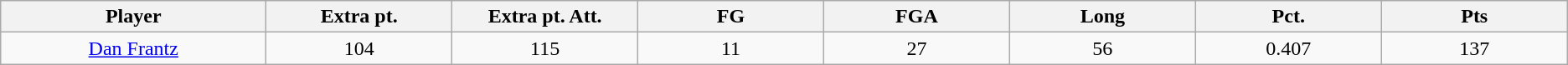<table class="wikitable sortable">
<tr>
<th bgcolor="#DDDDFF" width="10%">Player</th>
<th bgcolor="#DDDDFF" width="7%">Extra pt.</th>
<th bgcolor="#DDDDFF" width="7%">Extra pt. Att.</th>
<th bgcolor="#DDDDFF" width="7%">FG</th>
<th bgcolor="#DDDDFF" width="7%">FGA</th>
<th bgcolor="#DDDDFF" width="7%">Long</th>
<th bgcolor="#DDDDFF" width="7%">Pct.</th>
<th bgcolor="#DDDDFF" width="7%">Pts</th>
</tr>
<tr align="center">
<td><a href='#'>Dan Frantz</a></td>
<td>104</td>
<td>115</td>
<td>11</td>
<td>27</td>
<td>56</td>
<td>0.407</td>
<td>137</td>
</tr>
</table>
